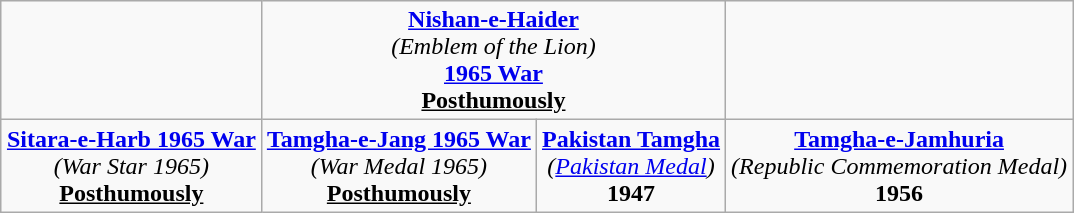<table class="wikitable" style="margin:1em auto; text-align:center;">
<tr>
<td></td>
<td colspan="2"><strong><a href='#'>Nishan-e-Haider</a></strong><br><em>(Emblem of the Lion)</em><br><strong><a href='#'>1965 War</a></strong><br><strong><u>Posthumously</u></strong></td>
<td></td>
</tr>
<tr>
<td><strong><a href='#'>Sitara-e-Harb 1965 War</a></strong><br><em>(War Star 1965)</em><br><strong><u>Posthumously</u></strong></td>
<td><strong><a href='#'>Tamgha-e-Jang 1965 War</a></strong><br><em>(War Medal 1965)</em><br><strong><u>Posthumously</u></strong></td>
<td><strong><a href='#'>Pakistan Tamgha</a></strong><br><em>(<a href='#'>Pakistan Medal</a>)</em><br><strong>1947</strong></td>
<td><strong><a href='#'>Tamgha-e-Jamhuria</a></strong><br><em>(Republic Commemoration Medal)</em><br><strong>1956</strong></td>
</tr>
</table>
